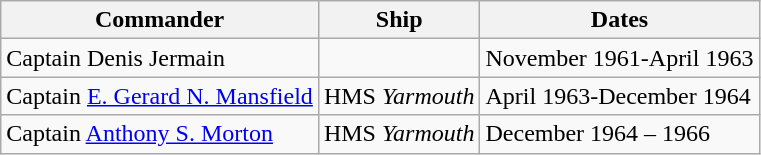<table class="wikitable">
<tr>
<th>Commander</th>
<th>Ship</th>
<th>Dates</th>
</tr>
<tr>
<td>Captain Denis Jermain</td>
<td></td>
<td>November 1961-April 1963</td>
</tr>
<tr>
<td>Captain <a href='#'>E. Gerard N. Mansfield</a></td>
<td>HMS <em>Yarmouth</em></td>
<td>April 1963-December 1964</td>
</tr>
<tr>
<td>Captain <a href='#'>Anthony S. Morton</a></td>
<td>HMS <em>Yarmouth</em></td>
<td>December 1964 – 1966</td>
</tr>
</table>
